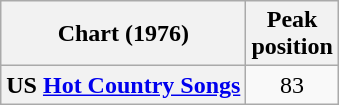<table class="wikitable plainrowheaders" style="text-align:center">
<tr>
<th>Chart (1976)</th>
<th>Peak<br>position</th>
</tr>
<tr>
<th scope="row">US <a href='#'>Hot Country Songs</a></th>
<td>83</td>
</tr>
</table>
